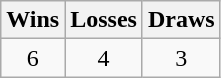<table class="wikitable">
<tr>
<th>Wins</th>
<th>Losses</th>
<th>Draws</th>
</tr>
<tr>
<td align=center>6</td>
<td align=center>4</td>
<td align=center>3</td>
</tr>
</table>
